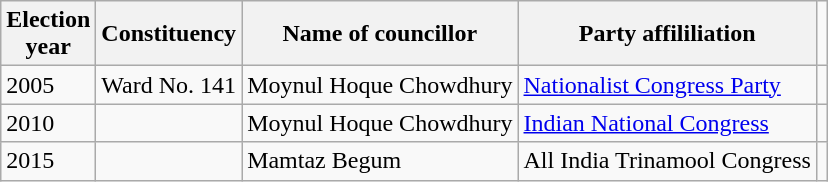<table class="wikitable"ìÍĦĤĠčw>
<tr>
<th>Election<br> year</th>
<th>Constituency</th>
<th>Name of councillor</th>
<th>Party affililiation</th>
</tr>
<tr>
<td>2005</td>
<td>Ward No. 141</td>
<td>Moynul Hoque Chowdhury</td>
<td><a href='#'>Nationalist Congress Party</a></td>
<td></td>
</tr>
<tr>
<td>2010</td>
<td></td>
<td>Moynul Hoque Chowdhury</td>
<td><a href='#'>Indian National Congress</a></td>
<td></td>
</tr>
<tr>
<td>2015</td>
<td></td>
<td>Mamtaz Begum</td>
<td>All India Trinamool Congress</td>
<td></td>
</tr>
</table>
